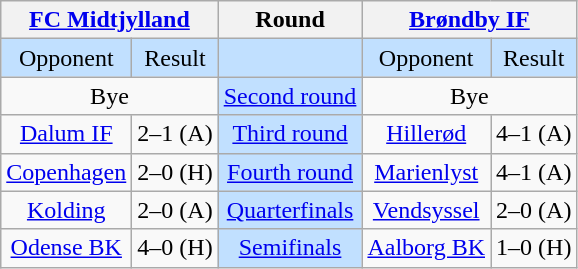<table class="wikitable" style="text-align: center;">
<tr>
<th colspan=2><a href='#'>FC Midtjylland</a></th>
<th>Round</th>
<th colspan=2><a href='#'>Brøndby IF</a></th>
</tr>
<tr style="background:#c1e0ff;">
<td>Opponent</td>
<td>Result</td>
<td></td>
<td>Opponent</td>
<td>Result</td>
</tr>
<tr>
<td colspan="2" align="center">Bye</td>
<td style="background:#c1e0ff;"><a href='#'>Second round</a></td>
<td colspan="2" align="center">Bye</td>
</tr>
<tr>
<td align="center"><a href='#'>Dalum IF</a></td>
<td align="center">2–1  (A)</td>
<td style="background:#c1e0ff;"><a href='#'>Third round</a></td>
<td align="center"><a href='#'>Hillerød</a></td>
<td align="center">4–1 (A)</td>
</tr>
<tr>
<td align="center"><a href='#'>Copenhagen</a></td>
<td align="center">2–0 (H)</td>
<td style="background:#c1e0ff;"><a href='#'>Fourth round</a></td>
<td align="center"><a href='#'>Marienlyst</a></td>
<td align="center">4–1 (A)</td>
</tr>
<tr>
<td align="center"><a href='#'>Kolding</a></td>
<td align="center">2–0 (A)</td>
<td style="background:#c1e0ff;"><a href='#'>Quarterfinals</a></td>
<td align="center"><a href='#'>Vendsyssel</a></td>
<td align="center">2–0 (A)</td>
</tr>
<tr>
<td align="center"><a href='#'>Odense BK</a></td>
<td align="center">4–0 (H)</td>
<td style="background:#c1e0ff;"><a href='#'>Semifinals</a></td>
<td align="center"><a href='#'>Aalborg BK</a></td>
<td align="center">1–0 (H)</td>
</tr>
</table>
